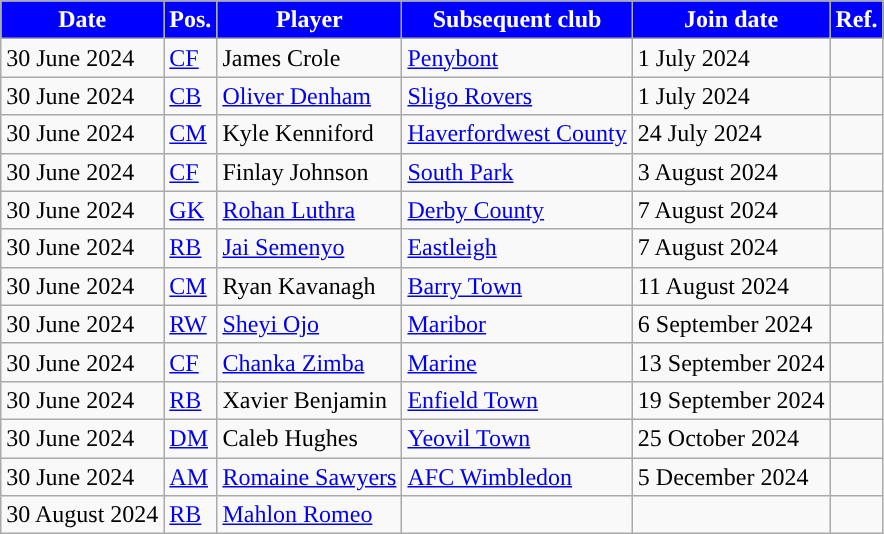<table class="wikitable plainrowheaders sortable">
<tr>
<th style="background: blue; color: white; ">Date</th>
<th style="background: blue; color: white; ">Pos.</th>
<th style="background: blue; color: white; ">Player</th>
<th style="background: blue; color: white; ">Subsequent club</th>
<th style="background: blue; color: white; ">Join date</th>
<th style="background: blue; color: white; ">Ref.</th>
</tr>
<tr>
<td>30 June 2024</td>
<td><a href='#'>CF</a></td>
<td> James Crole</td>
<td> <a href='#'>Penybont</a></td>
<td>1 July 2024</td>
<td></td>
</tr>
<tr>
<td>30 June 2024</td>
<td><a href='#'>CB</a></td>
<td> <a href='#'>Oliver Denham</a></td>
<td> <a href='#'>Sligo Rovers</a></td>
<td>1 July 2024</td>
<td></td>
</tr>
<tr>
<td>30 June 2024</td>
<td><a href='#'>CM</a></td>
<td> Kyle Kenniford</td>
<td> <a href='#'>Haverfordwest County</a></td>
<td>24 July 2024</td>
<td></td>
</tr>
<tr>
<td>30 June 2024</td>
<td><a href='#'>CF</a></td>
<td> Finlay Johnson</td>
<td> <a href='#'>South Park</a></td>
<td>3 August 2024</td>
<td></td>
</tr>
<tr>
<td>30 June 2024</td>
<td><a href='#'>GK</a></td>
<td> <a href='#'>Rohan Luthra</a></td>
<td> <a href='#'>Derby County</a></td>
<td>7 August 2024</td>
<td></td>
</tr>
<tr>
<td>30 June 2024</td>
<td><a href='#'>RB</a></td>
<td> <a href='#'>Jai Semenyo</a></td>
<td> <a href='#'>Eastleigh</a></td>
<td>7 August 2024</td>
<td></td>
</tr>
<tr>
<td>30 June 2024</td>
<td><a href='#'>CM</a></td>
<td> Ryan Kavanagh</td>
<td> <a href='#'>Barry Town</a></td>
<td>11 August 2024</td>
<td></td>
</tr>
<tr>
<td>30 June 2024</td>
<td><a href='#'>RW</a></td>
<td> <a href='#'>Sheyi Ojo</a></td>
<td> <a href='#'>Maribor</a></td>
<td>6 September 2024</td>
<td></td>
</tr>
<tr>
<td>30 June 2024</td>
<td><a href='#'>CF</a></td>
<td> <a href='#'>Chanka Zimba</a></td>
<td> <a href='#'>Marine</a></td>
<td>13 September 2024</td>
<td></td>
</tr>
<tr>
<td>30 June 2024</td>
<td><a href='#'>RB</a></td>
<td> Xavier Benjamin</td>
<td> <a href='#'>Enfield Town</a></td>
<td>19 September 2024</td>
<td></td>
</tr>
<tr>
<td>30 June 2024</td>
<td><a href='#'>DM</a></td>
<td> Caleb Hughes</td>
<td> <a href='#'>Yeovil Town</a></td>
<td>25 October 2024</td>
<td></td>
</tr>
<tr>
<td>30 June 2024</td>
<td><a href='#'>AM</a></td>
<td> <a href='#'>Romaine Sawyers</a></td>
<td> <a href='#'>AFC Wimbledon</a></td>
<td>5 December 2024</td>
<td></td>
</tr>
<tr>
<td>30 August 2024</td>
<td><a href='#'>RB</a></td>
<td> <a href='#'>Mahlon Romeo</a></td>
<td></td>
<td></td>
<td></td>
</tr>
</table>
